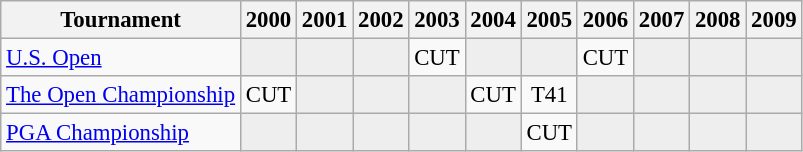<table class="wikitable" style="font-size:95%;text-align:center;">
<tr>
<th>Tournament</th>
<th>2000</th>
<th>2001</th>
<th>2002</th>
<th>2003</th>
<th>2004</th>
<th>2005</th>
<th>2006</th>
<th>2007</th>
<th>2008</th>
<th>2009</th>
</tr>
<tr>
<td align=left><a href='#'>U.S. Open</a></td>
<td style="background:#eeeeee;"></td>
<td style="background:#eeeeee;"></td>
<td style="background:#eeeeee;"></td>
<td>CUT</td>
<td style="background:#eeeeee;"></td>
<td style="background:#eeeeee;"></td>
<td>CUT</td>
<td style="background:#eeeeee;"></td>
<td style="background:#eeeeee;"></td>
<td style="background:#eeeeee;"></td>
</tr>
<tr>
<td align=left><a href='#'>The Open Championship</a></td>
<td>CUT</td>
<td style="background:#eeeeee;"></td>
<td style="background:#eeeeee;"></td>
<td style="background:#eeeeee;"></td>
<td>CUT</td>
<td>T41</td>
<td style="background:#eeeeee;"></td>
<td style="background:#eeeeee;"></td>
<td style="background:#eeeeee;"></td>
<td style="background:#eeeeee;"></td>
</tr>
<tr>
<td align=left><a href='#'>PGA Championship</a></td>
<td style="background:#eeeeee;"></td>
<td style="background:#eeeeee;"></td>
<td style="background:#eeeeee;"></td>
<td style="background:#eeeeee;"></td>
<td style="background:#eeeeee;"></td>
<td>CUT</td>
<td style="background:#eeeeee;"></td>
<td style="background:#eeeeee;"></td>
<td style="background:#eeeeee;"></td>
<td style="background:#eeeeee;"></td>
</tr>
</table>
